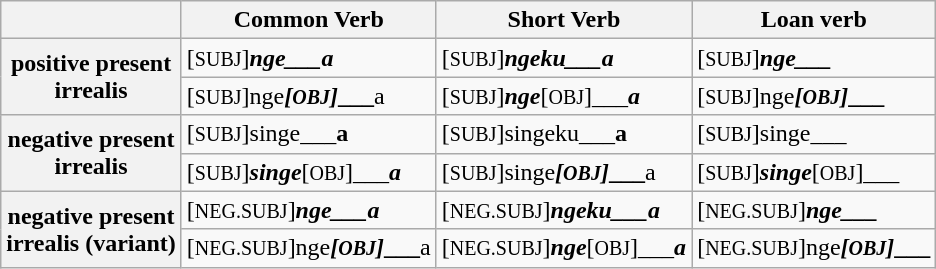<table class="wikitable">
<tr>
<th></th>
<th>Common Verb</th>
<th>Short Verb</th>
<th>Loan verb</th>
</tr>
<tr>
<th rowspan="2">positive present<br>irrealis</th>
<td>[<small>SUBJ</small>]<strong><em>nge<strong>___</strong>a</em></strong></td>
<td>[<small>SUBJ</small>]<strong><em>ngeku<strong>___</strong>a</em></strong></td>
<td>[<small>SUBJ</small>]<strong><em>nge<strong>___<em></td>
</tr>
<tr>
<td>[<small>SUBJ</small>]</em></strong>nge<strong><em>[<small>OBJ</small>]</em>___</strong>a</em></strong></td>
<td>[<small>SUBJ</small>]<strong><em>nge</em></strong>[<small>OBJ</small>]<em>___<strong>a<strong><em></td>
<td>[<small>SUBJ</small>]</em></strong>nge<strong><em>[<small>OBJ</small>]</em>___<em></td>
</tr>
<tr>
<th rowspan="2">negative present<br>irrealis</th>
<td>[<small>SUBJ</small>]</em></strong>singe</strong>___<strong>a<strong><em></td>
<td>[<small>SUBJ</small>]</em></strong>singeku</strong>___<strong>a<strong><em></td>
<td>[<small>SUBJ</small>]</em></strong>singe</strong>___</em></td>
</tr>
<tr>
<td>[<small>SUBJ</small>]<strong><em>singe</em></strong>[<small>OBJ</small>]<em>___<strong>a<strong><em></td>
<td>[<small>SUBJ</small>]</em></strong>singe<strong><em>[<small>OBJ</small>]</em>___</strong>a</em></strong></td>
<td>[<small>SUBJ</small>]<strong><em>singe</em></strong>[<small>OBJ</small>]<em>___</em></td>
</tr>
<tr>
<th rowspan="2">negative present<br>irrealis (variant)</th>
<td>[<small>NEG.SUBJ</small>]<strong><em>nge<strong>___</strong>a</em></strong></td>
<td>[<small>NEG.</small><small>SUBJ</small>]<strong><em>ngeku<strong>___</strong>a</em></strong></td>
<td>[<small>NEG.</small><small>SUBJ</small>]<strong><em>nge<strong>___<em></td>
</tr>
<tr>
<td>[<small>NEG.SUBJ</small>]</em></strong>nge<strong><em>[<small>OBJ</small>]</em>___</strong>a</em></strong></td>
<td>[<small>NEG.</small><small>SUBJ</small>]<strong><em>nge</em></strong>[<small>OBJ</small>]<em>___<strong>a<strong><em></td>
<td>[<small>NEG.</small><small>SUBJ</small>]</em></strong>nge<strong><em>[<small>OBJ</small>]</em>___<em></td>
</tr>
</table>
